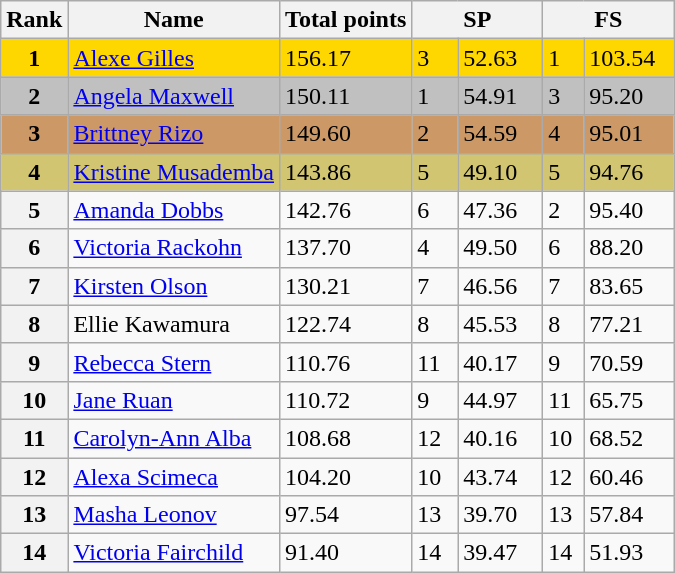<table class="wikitable">
<tr>
<th>Rank</th>
<th>Name</th>
<th>Total points</th>
<th colspan="2" width="80px">SP</th>
<th colspan="2" width="80px">FS</th>
</tr>
<tr style="background:gold;">
<td style="text-align:center;"><strong>1</strong></td>
<td><a href='#'>Alexe Gilles</a></td>
<td>156.17</td>
<td>3</td>
<td>52.63</td>
<td>1</td>
<td>103.54</td>
</tr>
<tr style="background:silver;">
<td style="text-align:center;"><strong>2</strong></td>
<td><a href='#'>Angela Maxwell</a></td>
<td>150.11</td>
<td>1</td>
<td>54.91</td>
<td>3</td>
<td>95.20</td>
</tr>
<tr style="background:#c96;">
<td style="text-align:center;"><strong>3</strong></td>
<td><a href='#'>Brittney Rizo</a></td>
<td>149.60</td>
<td>2</td>
<td>54.59</td>
<td>4</td>
<td>95.01</td>
</tr>
<tr style="background:#d1c571;">
<td style="text-align:center;"><strong>4</strong></td>
<td><a href='#'>Kristine Musademba</a></td>
<td>143.86</td>
<td>5</td>
<td>49.10</td>
<td>5</td>
<td>94.76</td>
</tr>
<tr>
<th>5</th>
<td><a href='#'>Amanda Dobbs</a></td>
<td>142.76</td>
<td>6</td>
<td>47.36</td>
<td>2</td>
<td>95.40</td>
</tr>
<tr>
<th>6</th>
<td><a href='#'>Victoria Rackohn</a></td>
<td>137.70</td>
<td>4</td>
<td>49.50</td>
<td>6</td>
<td>88.20</td>
</tr>
<tr>
<th>7</th>
<td><a href='#'>Kirsten Olson</a></td>
<td>130.21</td>
<td>7</td>
<td>46.56</td>
<td>7</td>
<td>83.65</td>
</tr>
<tr>
<th>8</th>
<td>Ellie Kawamura</td>
<td>122.74</td>
<td>8</td>
<td>45.53</td>
<td>8</td>
<td>77.21</td>
</tr>
<tr>
<th>9</th>
<td><a href='#'>Rebecca Stern</a></td>
<td>110.76</td>
<td>11</td>
<td>40.17</td>
<td>9</td>
<td>70.59</td>
</tr>
<tr>
<th>10</th>
<td><a href='#'>Jane Ruan</a></td>
<td>110.72</td>
<td>9</td>
<td>44.97</td>
<td>11</td>
<td>65.75</td>
</tr>
<tr>
<th>11</th>
<td><a href='#'>Carolyn-Ann Alba</a></td>
<td>108.68</td>
<td>12</td>
<td>40.16</td>
<td>10</td>
<td>68.52</td>
</tr>
<tr>
<th>12</th>
<td><a href='#'>Alexa Scimeca</a></td>
<td>104.20</td>
<td>10</td>
<td>43.74</td>
<td>12</td>
<td>60.46</td>
</tr>
<tr>
<th>13</th>
<td><a href='#'>Masha Leonov</a></td>
<td>97.54</td>
<td>13</td>
<td>39.70</td>
<td>13</td>
<td>57.84</td>
</tr>
<tr>
<th>14</th>
<td><a href='#'>Victoria Fairchild</a></td>
<td>91.40</td>
<td>14</td>
<td>39.47</td>
<td>14</td>
<td>51.93</td>
</tr>
</table>
